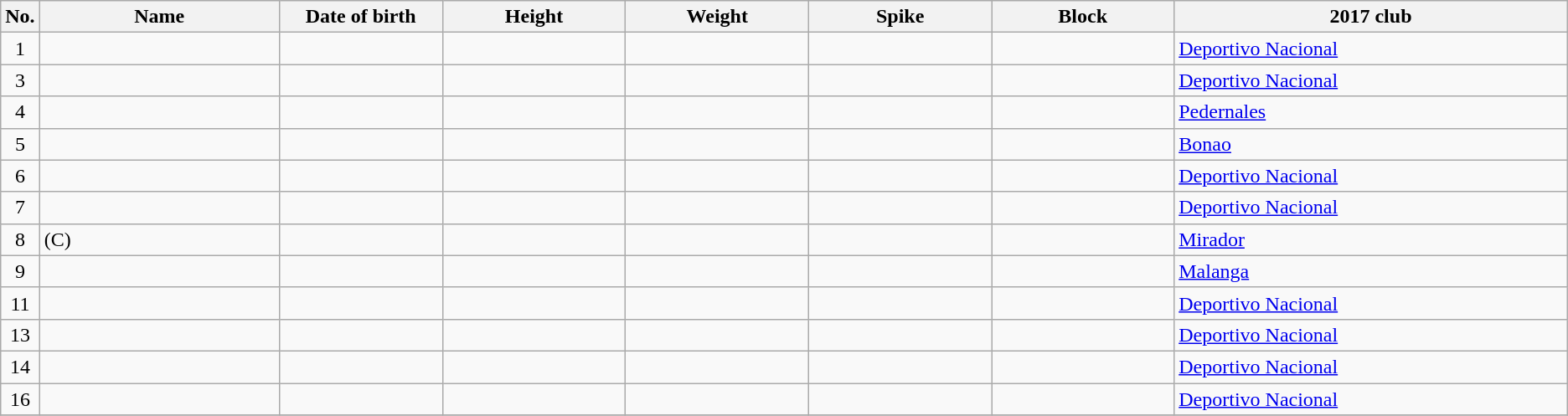<table class="wikitable sortable" style="font-size:100%; text-align:center;">
<tr>
<th>No.</th>
<th style="width:12em">Name</th>
<th style="width:8em">Date of birth</th>
<th style="width:9em">Height</th>
<th style="width:9em">Weight</th>
<th style="width:9em">Spike</th>
<th style="width:9em">Block</th>
<th style="width:20em">2017 club</th>
</tr>
<tr>
<td>1</td>
<td align=left></td>
<td align=right></td>
<td></td>
<td></td>
<td></td>
<td></td>
<td align=left> <a href='#'>Deportivo Nacional</a></td>
</tr>
<tr>
<td>3</td>
<td align=left></td>
<td align=right></td>
<td></td>
<td></td>
<td></td>
<td></td>
<td align=left> <a href='#'>Deportivo Nacional</a></td>
</tr>
<tr>
<td>4</td>
<td align=left></td>
<td align=right></td>
<td></td>
<td></td>
<td></td>
<td></td>
<td align=left> <a href='#'>Pedernales</a></td>
</tr>
<tr>
<td>5</td>
<td align=left></td>
<td align=right></td>
<td></td>
<td></td>
<td></td>
<td></td>
<td align=left> <a href='#'>Bonao</a></td>
</tr>
<tr>
<td>6</td>
<td align=left></td>
<td align=right></td>
<td></td>
<td></td>
<td></td>
<td></td>
<td align=left> <a href='#'>Deportivo Nacional</a></td>
</tr>
<tr>
<td>7</td>
<td align=left></td>
<td align=right></td>
<td></td>
<td></td>
<td></td>
<td></td>
<td align=left> <a href='#'>Deportivo Nacional</a></td>
</tr>
<tr>
<td>8</td>
<td align=left> (C)</td>
<td align=right></td>
<td></td>
<td></td>
<td></td>
<td></td>
<td align=left> <a href='#'>Mirador</a></td>
</tr>
<tr>
<td>9</td>
<td align=left></td>
<td align=right></td>
<td></td>
<td></td>
<td></td>
<td></td>
<td align=left> <a href='#'>Malanga</a></td>
</tr>
<tr>
<td>11</td>
<td align=left></td>
<td align=right></td>
<td></td>
<td></td>
<td></td>
<td></td>
<td align=left> <a href='#'>Deportivo Nacional</a></td>
</tr>
<tr>
<td>13</td>
<td align=left></td>
<td align=right></td>
<td></td>
<td></td>
<td></td>
<td></td>
<td align=left> <a href='#'>Deportivo Nacional</a></td>
</tr>
<tr>
<td>14</td>
<td align=left></td>
<td align=right></td>
<td></td>
<td></td>
<td></td>
<td></td>
<td align=left> <a href='#'>Deportivo Nacional</a></td>
</tr>
<tr>
<td>16</td>
<td align=left></td>
<td align=right></td>
<td></td>
<td></td>
<td></td>
<td></td>
<td align=left> <a href='#'>Deportivo Nacional</a></td>
</tr>
<tr>
</tr>
</table>
